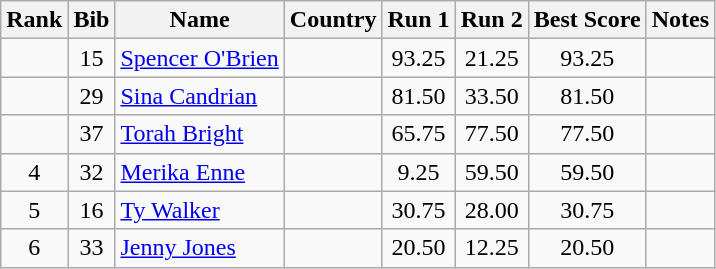<table class="wikitable sortable" style="text-align:center">
<tr>
<th>Rank</th>
<th>Bib</th>
<th>Name</th>
<th>Country</th>
<th>Run 1</th>
<th>Run 2</th>
<th>Best Score</th>
<th>Notes</th>
</tr>
<tr>
<td></td>
<td>15</td>
<td align=left><a href='#'>Spencer O'Brien</a></td>
<td align=left></td>
<td>93.25</td>
<td>21.25</td>
<td>93.25</td>
<td></td>
</tr>
<tr>
<td></td>
<td>29</td>
<td align=left><a href='#'>Sina Candrian</a></td>
<td align=left></td>
<td>81.50</td>
<td>33.50</td>
<td>81.50</td>
<td></td>
</tr>
<tr>
<td></td>
<td>37</td>
<td align=left><a href='#'>Torah Bright</a></td>
<td align=left></td>
<td>65.75</td>
<td>77.50</td>
<td>77.50</td>
<td></td>
</tr>
<tr>
<td>4</td>
<td>32</td>
<td align=left><a href='#'>Merika Enne</a></td>
<td align=left></td>
<td>9.25</td>
<td>59.50</td>
<td>59.50</td>
<td></td>
</tr>
<tr>
<td>5</td>
<td>16</td>
<td align=left><a href='#'>Ty Walker</a></td>
<td align=left></td>
<td>30.75</td>
<td>28.00</td>
<td>30.75</td>
<td></td>
</tr>
<tr>
<td>6</td>
<td>33</td>
<td align=left><a href='#'>Jenny Jones</a></td>
<td align=left></td>
<td>20.50</td>
<td>12.25</td>
<td>20.50</td>
<td></td>
</tr>
</table>
